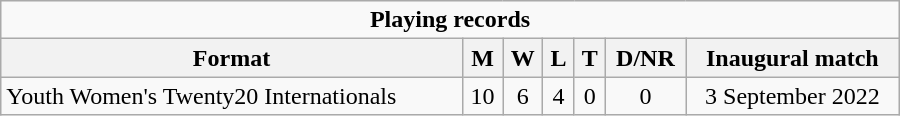<table class="wikitable" style="text-align: center; width: 600px">
<tr>
<td colspan="8" align="center"><strong>Playing records</strong></td>
</tr>
<tr>
<th>Format</th>
<th>M</th>
<th>W</th>
<th>L</th>
<th>T</th>
<th>D/NR</th>
<th>Inaugural match</th>
</tr>
<tr>
<td align="left">Youth Women's Twenty20 Internationals</td>
<td>10</td>
<td>6</td>
<td>4</td>
<td>0</td>
<td>0</td>
<td>3 September 2022</td>
</tr>
</table>
